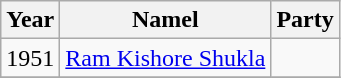<table class="wikitable sortable">
<tr>
<th>Year</th>
<th>Namel</th>
<th colspan=2>Party</th>
</tr>
<tr>
<td>1951</td>
<td><a href='#'>Ram Kishore Shukla</a></td>
<td></td>
</tr>
<tr>
</tr>
</table>
